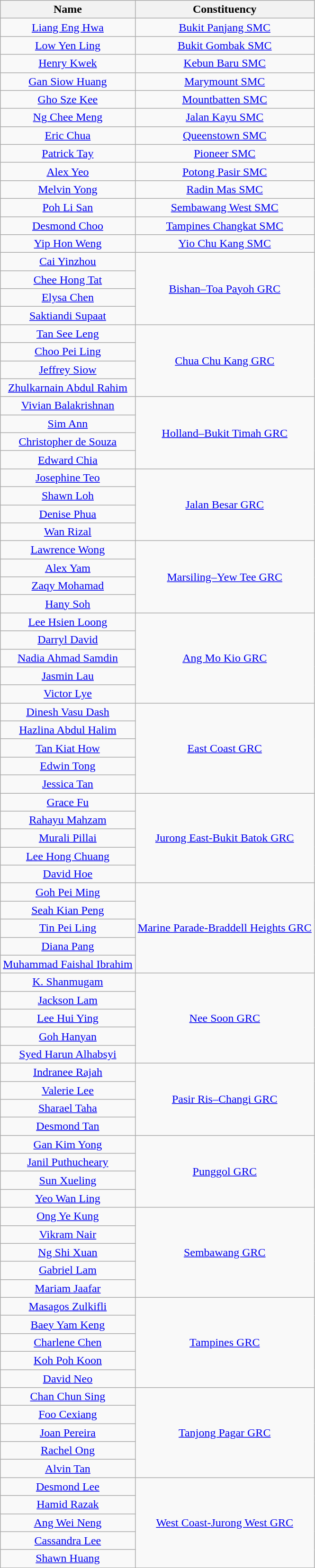<table class="wikitable" style="text-align:center;">
<tr>
<th>Name</th>
<th>Constituency</th>
</tr>
<tr>
<td><a href='#'>Liang Eng Hwa</a></td>
<td><a href='#'>Bukit Panjang SMC</a></td>
</tr>
<tr>
<td><a href='#'>Low Yen Ling</a></td>
<td><a href='#'>Bukit Gombak SMC</a></td>
</tr>
<tr>
<td><a href='#'>Henry Kwek</a></td>
<td><a href='#'>Kebun Baru SMC</a></td>
</tr>
<tr>
<td><a href='#'>Gan Siow Huang</a></td>
<td><a href='#'>Marymount SMC</a></td>
</tr>
<tr>
<td><a href='#'>Gho Sze Kee</a></td>
<td><a href='#'>Mountbatten SMC</a></td>
</tr>
<tr>
<td><a href='#'>Ng Chee Meng</a></td>
<td><a href='#'>Jalan Kayu SMC</a></td>
</tr>
<tr>
<td><a href='#'>Eric Chua</a></td>
<td><a href='#'>Queenstown SMC</a></td>
</tr>
<tr>
<td><a href='#'>Patrick Tay</a></td>
<td><a href='#'>Pioneer SMC</a></td>
</tr>
<tr>
<td><a href='#'>Alex Yeo</a></td>
<td><a href='#'>Potong Pasir SMC</a></td>
</tr>
<tr>
<td><a href='#'>Melvin Yong</a></td>
<td><a href='#'>Radin Mas SMC</a></td>
</tr>
<tr>
<td><a href='#'>Poh Li San</a></td>
<td><a href='#'>Sembawang West SMC</a></td>
</tr>
<tr>
<td><a href='#'>Desmond Choo</a></td>
<td><a href='#'>Tampines Changkat SMC</a></td>
</tr>
<tr>
<td><a href='#'>Yip Hon Weng</a></td>
<td><a href='#'>Yio Chu Kang SMC</a></td>
</tr>
<tr>
<td><a href='#'>Cai Yinzhou</a></td>
<td rowspan="4"><a href='#'>Bishan–Toa Payoh GRC</a></td>
</tr>
<tr>
<td><a href='#'>Chee Hong Tat</a></td>
</tr>
<tr>
<td><a href='#'>Elysa Chen</a></td>
</tr>
<tr>
<td><a href='#'>Saktiandi Supaat</a></td>
</tr>
<tr>
<td><a href='#'>Tan See Leng</a></td>
<td rowspan="4"><a href='#'>Chua Chu Kang GRC</a></td>
</tr>
<tr>
<td><a href='#'>Choo Pei Ling</a></td>
</tr>
<tr>
<td><a href='#'>Jeffrey Siow</a></td>
</tr>
<tr>
<td><a href='#'>Zhulkarnain Abdul Rahim</a></td>
</tr>
<tr>
<td><a href='#'>Vivian Balakrishnan</a></td>
<td rowspan="4"><a href='#'>Holland–Bukit Timah GRC</a></td>
</tr>
<tr>
<td><a href='#'>Sim Ann</a></td>
</tr>
<tr>
<td><a href='#'>Christopher de Souza</a></td>
</tr>
<tr>
<td><a href='#'>Edward Chia</a></td>
</tr>
<tr>
<td><a href='#'>Josephine Teo</a></td>
<td rowspan="4"><a href='#'>Jalan Besar GRC</a></td>
</tr>
<tr>
<td><a href='#'>Shawn Loh</a></td>
</tr>
<tr>
<td><a href='#'>Denise Phua</a></td>
</tr>
<tr>
<td><a href='#'>Wan Rizal</a></td>
</tr>
<tr>
<td><a href='#'>Lawrence Wong</a></td>
<td rowspan="4"><a href='#'>Marsiling–Yew Tee GRC</a></td>
</tr>
<tr>
<td><a href='#'>Alex Yam</a></td>
</tr>
<tr>
<td><a href='#'>Zaqy Mohamad</a></td>
</tr>
<tr>
<td><a href='#'>Hany Soh</a></td>
</tr>
<tr>
<td><a href='#'>Lee Hsien Loong</a></td>
<td rowspan="5"><a href='#'>Ang Mo Kio GRC</a></td>
</tr>
<tr>
<td><a href='#'>Darryl David</a></td>
</tr>
<tr>
<td><a href='#'>Nadia Ahmad Samdin</a></td>
</tr>
<tr>
<td><a href='#'>Jasmin Lau</a></td>
</tr>
<tr>
<td><a href='#'>Victor Lye</a></td>
</tr>
<tr>
<td><a href='#'>Dinesh Vasu Dash</a></td>
<td rowspan="5"><a href='#'>East Coast GRC</a></td>
</tr>
<tr>
<td><a href='#'>Hazlina Abdul Halim</a></td>
</tr>
<tr>
<td><a href='#'>Tan Kiat How</a></td>
</tr>
<tr>
<td><a href='#'>Edwin Tong</a></td>
</tr>
<tr>
<td><a href='#'>Jessica Tan</a></td>
</tr>
<tr>
<td><a href='#'>Grace Fu</a></td>
<td rowspan="5"><a href='#'>Jurong East-Bukit Batok GRC</a></td>
</tr>
<tr>
<td><a href='#'>Rahayu Mahzam</a></td>
</tr>
<tr>
<td><a href='#'>Murali Pillai</a></td>
</tr>
<tr>
<td><a href='#'>Lee Hong Chuang</a></td>
</tr>
<tr>
<td><a href='#'>David Hoe</a></td>
</tr>
<tr>
<td><a href='#'>Goh Pei Ming</a></td>
<td rowspan="5"><a href='#'>Marine Parade-Braddell Heights GRC</a></td>
</tr>
<tr>
<td><a href='#'>Seah Kian Peng</a></td>
</tr>
<tr>
<td><a href='#'>Tin Pei Ling</a></td>
</tr>
<tr>
<td><a href='#'>Diana Pang</a></td>
</tr>
<tr>
<td><a href='#'>Muhammad Faishal Ibrahim</a></td>
</tr>
<tr>
<td><a href='#'>K. Shanmugam</a></td>
<td rowspan="5"><a href='#'>Nee Soon GRC</a></td>
</tr>
<tr>
<td><a href='#'>Jackson Lam</a></td>
</tr>
<tr>
<td><a href='#'>Lee Hui Ying</a></td>
</tr>
<tr>
<td><a href='#'>Goh Hanyan</a></td>
</tr>
<tr>
<td><a href='#'>Syed Harun Alhabsyi</a></td>
</tr>
<tr>
<td><a href='#'>Indranee Rajah</a></td>
<td rowspan="4"><a href='#'>Pasir Ris–Changi GRC</a></td>
</tr>
<tr>
<td><a href='#'>Valerie Lee</a></td>
</tr>
<tr>
<td><a href='#'>Sharael Taha</a></td>
</tr>
<tr>
<td><a href='#'>Desmond Tan</a></td>
</tr>
<tr>
<td><a href='#'>Gan Kim Yong</a></td>
<td rowspan="4"><a href='#'>Punggol GRC</a></td>
</tr>
<tr>
<td><a href='#'>Janil Puthucheary</a></td>
</tr>
<tr>
<td><a href='#'>Sun Xueling</a></td>
</tr>
<tr>
<td><a href='#'>Yeo Wan Ling</a></td>
</tr>
<tr>
<td><a href='#'>Ong Ye Kung</a></td>
<td rowspan="5"><a href='#'>Sembawang GRC</a></td>
</tr>
<tr>
<td><a href='#'>Vikram Nair</a></td>
</tr>
<tr>
<td><a href='#'>Ng Shi Xuan</a></td>
</tr>
<tr>
<td><a href='#'>Gabriel Lam</a></td>
</tr>
<tr>
<td><a href='#'>Mariam Jaafar</a></td>
</tr>
<tr>
<td><a href='#'>Masagos Zulkifli</a></td>
<td rowspan="5"><a href='#'>Tampines GRC</a></td>
</tr>
<tr>
<td><a href='#'>Baey Yam Keng</a></td>
</tr>
<tr>
<td><a href='#'>Charlene Chen</a></td>
</tr>
<tr>
<td><a href='#'>Koh Poh Koon</a></td>
</tr>
<tr>
<td><a href='#'>David Neo</a></td>
</tr>
<tr>
<td><a href='#'>Chan Chun Sing</a></td>
<td rowspan="5"><a href='#'>Tanjong Pagar GRC</a></td>
</tr>
<tr>
<td><a href='#'>Foo Cexiang</a></td>
</tr>
<tr>
<td><a href='#'>Joan Pereira</a></td>
</tr>
<tr>
<td><a href='#'>Rachel Ong</a></td>
</tr>
<tr>
<td><a href='#'>Alvin Tan</a></td>
</tr>
<tr>
<td><a href='#'>Desmond Lee</a></td>
<td rowspan="5"><a href='#'>West Coast-Jurong West GRC</a></td>
</tr>
<tr>
<td><a href='#'>Hamid Razak</a></td>
</tr>
<tr>
<td><a href='#'>Ang Wei Neng</a></td>
</tr>
<tr>
<td><a href='#'>Cassandra Lee</a></td>
</tr>
<tr>
<td><a href='#'>Shawn Huang</a></td>
</tr>
</table>
